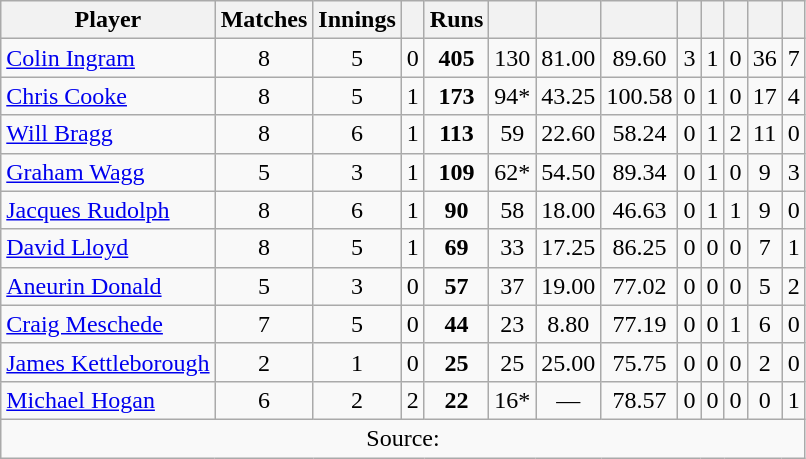<table class="wikitable" style="text-align:center">
<tr>
<th>Player</th>
<th>Matches</th>
<th>Innings</th>
<th></th>
<th>Runs</th>
<th></th>
<th></th>
<th></th>
<th></th>
<th></th>
<th></th>
<th></th>
<th></th>
</tr>
<tr>
<td align="left"><a href='#'>Colin Ingram</a></td>
<td>8</td>
<td>5</td>
<td>0</td>
<td><strong>405</strong></td>
<td>130</td>
<td>81.00</td>
<td>89.60</td>
<td>3</td>
<td>1</td>
<td>0</td>
<td>36</td>
<td>7</td>
</tr>
<tr>
<td align="left"><a href='#'>Chris Cooke</a></td>
<td>8</td>
<td>5</td>
<td>1</td>
<td><strong>173</strong></td>
<td>94*</td>
<td>43.25</td>
<td>100.58</td>
<td>0</td>
<td>1</td>
<td>0</td>
<td>17</td>
<td>4</td>
</tr>
<tr>
<td align="left"><a href='#'>Will Bragg</a></td>
<td>8</td>
<td>6</td>
<td>1</td>
<td><strong>113</strong></td>
<td>59</td>
<td>22.60</td>
<td>58.24</td>
<td>0</td>
<td>1</td>
<td>2</td>
<td>11</td>
<td>0</td>
</tr>
<tr>
<td align="left"><a href='#'>Graham Wagg</a></td>
<td>5</td>
<td>3</td>
<td>1</td>
<td><strong>109</strong></td>
<td>62*</td>
<td>54.50</td>
<td>89.34</td>
<td>0</td>
<td>1</td>
<td>0</td>
<td>9</td>
<td>3</td>
</tr>
<tr>
<td align="left"><a href='#'>Jacques Rudolph</a></td>
<td>8</td>
<td>6</td>
<td>1</td>
<td><strong>90</strong></td>
<td>58</td>
<td>18.00</td>
<td>46.63</td>
<td>0</td>
<td>1</td>
<td>1</td>
<td>9</td>
<td>0</td>
</tr>
<tr>
<td align="left"><a href='#'>David Lloyd</a></td>
<td>8</td>
<td>5</td>
<td>1</td>
<td><strong>69</strong></td>
<td>33</td>
<td>17.25</td>
<td>86.25</td>
<td>0</td>
<td>0</td>
<td>0</td>
<td>7</td>
<td>1</td>
</tr>
<tr>
<td align="left"><a href='#'>Aneurin Donald</a></td>
<td>5</td>
<td>3</td>
<td>0</td>
<td><strong>57</strong></td>
<td>37</td>
<td>19.00</td>
<td>77.02</td>
<td>0</td>
<td>0</td>
<td>0</td>
<td>5</td>
<td>2</td>
</tr>
<tr>
<td align="left"><a href='#'>Craig Meschede</a></td>
<td>7</td>
<td>5</td>
<td>0</td>
<td><strong>44</strong></td>
<td>23</td>
<td>8.80</td>
<td>77.19</td>
<td>0</td>
<td>0</td>
<td>1</td>
<td>6</td>
<td>0</td>
</tr>
<tr>
<td align="left"><a href='#'>James Kettleborough</a></td>
<td>2</td>
<td>1</td>
<td>0</td>
<td><strong>25</strong></td>
<td>25</td>
<td>25.00</td>
<td>75.75</td>
<td>0</td>
<td>0</td>
<td>0</td>
<td>2</td>
<td>0</td>
</tr>
<tr>
<td align="left"><a href='#'>Michael Hogan</a></td>
<td>6</td>
<td>2</td>
<td>2</td>
<td><strong>22</strong></td>
<td>16*</td>
<td>—</td>
<td>78.57</td>
<td>0</td>
<td>0</td>
<td>0</td>
<td>0</td>
<td>1</td>
</tr>
<tr>
<td colspan="13">Source:</td>
</tr>
</table>
